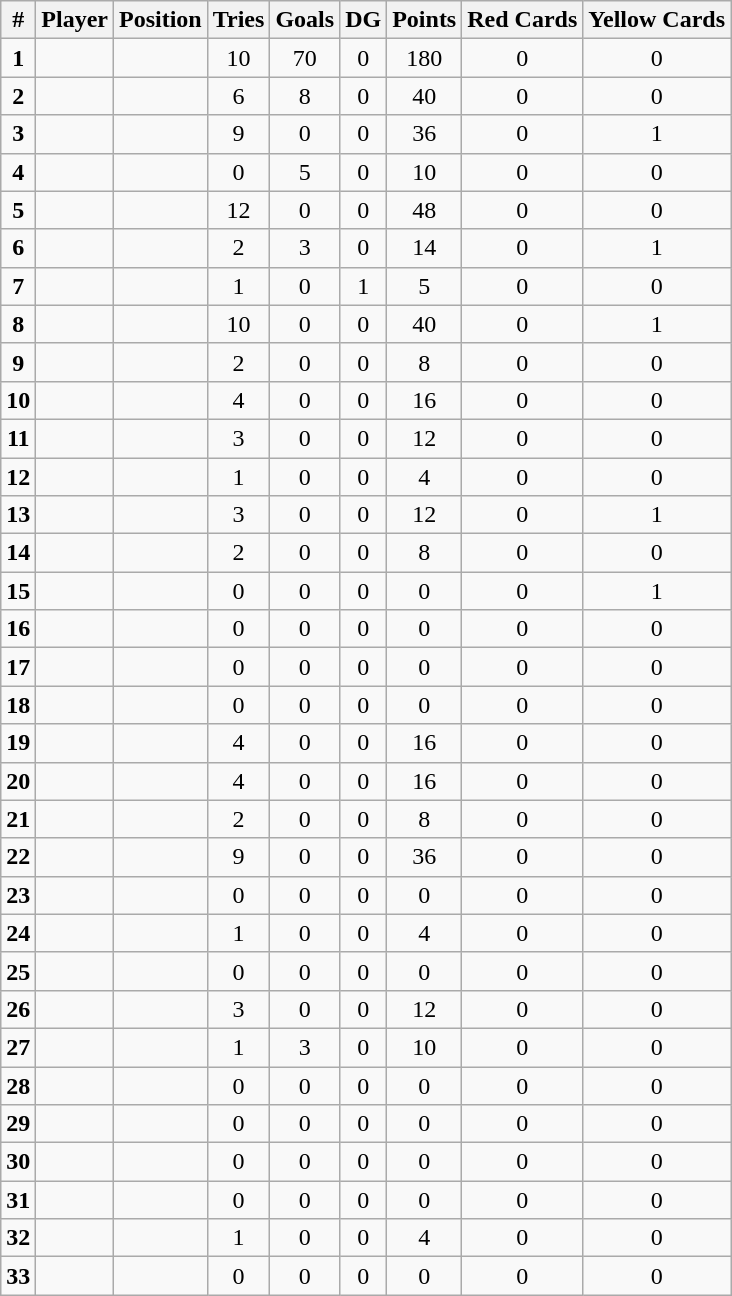<table class="wikitable sortable" style="text-align:center;">
<tr>
<th>#</th>
<th>Player</th>
<th>Position</th>
<th>Tries</th>
<th>Goals</th>
<th>DG</th>
<th>Points</th>
<th> Red Cards</th>
<th> Yellow Cards</th>
</tr>
<tr>
<td><strong>1</strong></td>
<td style="text-align:left;"></td>
<td></td>
<td>10</td>
<td>70</td>
<td>0</td>
<td>180</td>
<td>0</td>
<td>0</td>
</tr>
<tr>
<td><strong>2</strong></td>
<td style="text-align:left;"></td>
<td></td>
<td>6</td>
<td>8</td>
<td>0</td>
<td>40</td>
<td>0</td>
<td>0</td>
</tr>
<tr>
<td><strong>3</strong></td>
<td style="text-align:left;"></td>
<td></td>
<td>9</td>
<td>0</td>
<td>0</td>
<td>36</td>
<td>0</td>
<td>1</td>
</tr>
<tr>
<td><strong>4</strong></td>
<td style="text-align:left;"></td>
<td></td>
<td>0</td>
<td>5</td>
<td>0</td>
<td>10</td>
<td>0</td>
<td>0</td>
</tr>
<tr>
<td><strong>5</strong></td>
<td style="text-align:left;"></td>
<td></td>
<td>12</td>
<td>0</td>
<td>0</td>
<td>48</td>
<td>0</td>
<td>0</td>
</tr>
<tr>
<td><strong>6</strong></td>
<td style="text-align:left;"></td>
<td></td>
<td>2</td>
<td>3</td>
<td>0</td>
<td>14</td>
<td>0</td>
<td>1</td>
</tr>
<tr>
<td><strong>7</strong></td>
<td style="text-align:left;"></td>
<td></td>
<td>1</td>
<td>0</td>
<td>1</td>
<td>5</td>
<td>0</td>
<td>0</td>
</tr>
<tr>
<td><strong>8</strong></td>
<td style="text-align:left;"></td>
<td></td>
<td>10</td>
<td>0</td>
<td>0</td>
<td>40</td>
<td>0</td>
<td>1</td>
</tr>
<tr>
<td><strong>9</strong></td>
<td style="text-align:left;"></td>
<td></td>
<td>2</td>
<td>0</td>
<td>0</td>
<td>8</td>
<td>0</td>
<td>0</td>
</tr>
<tr>
<td><strong>10</strong></td>
<td style="text-align:left;"></td>
<td></td>
<td>4</td>
<td>0</td>
<td>0</td>
<td>16</td>
<td>0</td>
<td>0</td>
</tr>
<tr>
<td><strong>11</strong></td>
<td style="text-align:left;"></td>
<td></td>
<td>3</td>
<td>0</td>
<td>0</td>
<td>12</td>
<td>0</td>
<td>0</td>
</tr>
<tr>
<td><strong>12</strong></td>
<td style="text-align:left;"></td>
<td></td>
<td>1</td>
<td>0</td>
<td>0</td>
<td>4</td>
<td>0</td>
<td>0</td>
</tr>
<tr>
<td><strong>13</strong></td>
<td style="text-align:left;"></td>
<td></td>
<td>3</td>
<td>0</td>
<td>0</td>
<td>12</td>
<td>0</td>
<td>1</td>
</tr>
<tr>
<td><strong>14</strong></td>
<td style="text-align:left;"></td>
<td></td>
<td>2</td>
<td>0</td>
<td>0</td>
<td>8</td>
<td>0</td>
<td>0</td>
</tr>
<tr>
<td><strong>15</strong></td>
<td style="text-align:left;"></td>
<td></td>
<td>0</td>
<td>0</td>
<td>0</td>
<td>0</td>
<td>0</td>
<td>1</td>
</tr>
<tr>
<td><strong>16</strong></td>
<td style="text-align:left;"></td>
<td></td>
<td>0</td>
<td>0</td>
<td>0</td>
<td>0</td>
<td>0</td>
<td>0</td>
</tr>
<tr>
<td><strong>17</strong></td>
<td style="text-align:left;"></td>
<td></td>
<td>0</td>
<td>0</td>
<td>0</td>
<td>0</td>
<td>0</td>
<td>0</td>
</tr>
<tr>
<td><strong>18</strong></td>
<td style="text-align:left;"></td>
<td></td>
<td>0</td>
<td>0</td>
<td>0</td>
<td>0</td>
<td>0</td>
<td>0</td>
</tr>
<tr>
<td><strong>19</strong></td>
<td style="text-align:left;"></td>
<td></td>
<td>4</td>
<td>0</td>
<td>0</td>
<td>16</td>
<td>0</td>
<td>0</td>
</tr>
<tr>
<td><strong>20</strong></td>
<td style="text-align:left;"></td>
<td></td>
<td>4</td>
<td>0</td>
<td>0</td>
<td>16</td>
<td>0</td>
<td>0</td>
</tr>
<tr>
<td><strong>21</strong></td>
<td style="text-align:left;"></td>
<td></td>
<td>2</td>
<td>0</td>
<td>0</td>
<td>8</td>
<td>0</td>
<td>0</td>
</tr>
<tr>
<td><strong>22</strong></td>
<td style="text-align:left;"></td>
<td></td>
<td>9</td>
<td>0</td>
<td>0</td>
<td>36</td>
<td>0</td>
<td>0</td>
</tr>
<tr>
<td><strong>23</strong></td>
<td style="text-align:left;"></td>
<td></td>
<td>0</td>
<td>0</td>
<td>0</td>
<td>0</td>
<td>0</td>
<td>0</td>
</tr>
<tr>
<td><strong>24</strong></td>
<td style="text-align:left;"></td>
<td></td>
<td>1</td>
<td>0</td>
<td>0</td>
<td>4</td>
<td>0</td>
<td>0</td>
</tr>
<tr>
<td><strong>25</strong></td>
<td style="text-align:left;"></td>
<td></td>
<td>0</td>
<td>0</td>
<td>0</td>
<td>0</td>
<td>0</td>
<td>0</td>
</tr>
<tr>
<td><strong>26</strong></td>
<td style="text-align:left;"></td>
<td></td>
<td>3</td>
<td>0</td>
<td>0</td>
<td>12</td>
<td>0</td>
<td>0</td>
</tr>
<tr>
<td><strong>27</strong></td>
<td style="text-align:left;"></td>
<td></td>
<td>1</td>
<td>3</td>
<td>0</td>
<td>10</td>
<td>0</td>
<td>0</td>
</tr>
<tr>
<td><strong>28</strong></td>
<td style="text-align:left;"></td>
<td></td>
<td>0</td>
<td>0</td>
<td>0</td>
<td>0</td>
<td>0</td>
<td>0</td>
</tr>
<tr>
<td><strong>29</strong></td>
<td style="text-align:left;"></td>
<td></td>
<td>0</td>
<td>0</td>
<td>0</td>
<td>0</td>
<td>0</td>
<td>0</td>
</tr>
<tr>
<td><strong>30</strong></td>
<td style="text-align:left;"></td>
<td></td>
<td>0</td>
<td>0</td>
<td>0</td>
<td>0</td>
<td>0</td>
<td>0</td>
</tr>
<tr>
<td><strong>31</strong></td>
<td style="text-align:left;"></td>
<td></td>
<td>0</td>
<td>0</td>
<td>0</td>
<td>0</td>
<td>0</td>
<td>0</td>
</tr>
<tr>
<td><strong>32</strong></td>
<td style="text-align:left;"></td>
<td></td>
<td>1</td>
<td>0</td>
<td>0</td>
<td>4</td>
<td>0</td>
<td>0</td>
</tr>
<tr>
<td><strong>33</strong></td>
<td style="text-align:left;"></td>
<td></td>
<td>0</td>
<td>0</td>
<td>0</td>
<td>0</td>
<td>0</td>
<td>0</td>
</tr>
</table>
